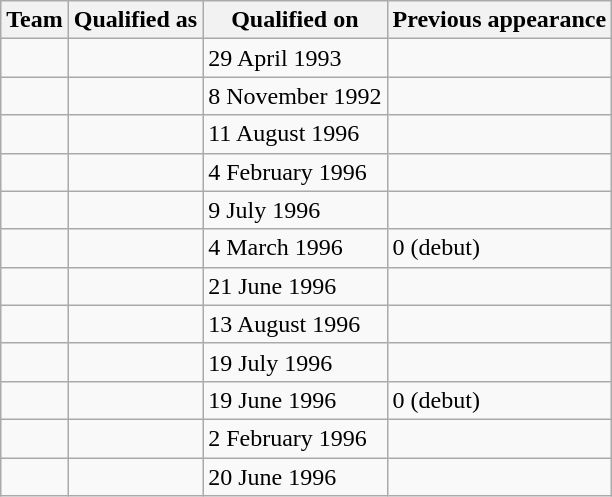<table class="wikitable sortable" style="text-align:left;">
<tr>
<th>Team</th>
<th>Qualified as</th>
<th>Qualified on</th>
<th>Previous appearance</th>
</tr>
<tr>
<td></td>
<td></td>
<td>29 April 1993</td>
<td></td>
</tr>
<tr>
<td></td>
<td></td>
<td>8 November 1992</td>
<td></td>
</tr>
<tr>
<td></td>
<td></td>
<td>11 August 1996</td>
<td></td>
</tr>
<tr>
<td></td>
<td></td>
<td>4 February 1996</td>
<td></td>
</tr>
<tr>
<td></td>
<td></td>
<td>9 July 1996</td>
<td></td>
</tr>
<tr>
<td></td>
<td></td>
<td>4 March 1996</td>
<td>0 (debut)</td>
</tr>
<tr>
<td></td>
<td></td>
<td>21 June 1996</td>
<td></td>
</tr>
<tr>
<td></td>
<td></td>
<td>13 August 1996</td>
<td></td>
</tr>
<tr>
<td></td>
<td></td>
<td>19 July 1996</td>
<td></td>
</tr>
<tr>
<td></td>
<td></td>
<td>19 June 1996</td>
<td>0 (debut)</td>
</tr>
<tr>
<td></td>
<td></td>
<td>2 February 1996</td>
<td></td>
</tr>
<tr>
<td></td>
<td></td>
<td>20 June 1996</td>
<td></td>
</tr>
</table>
